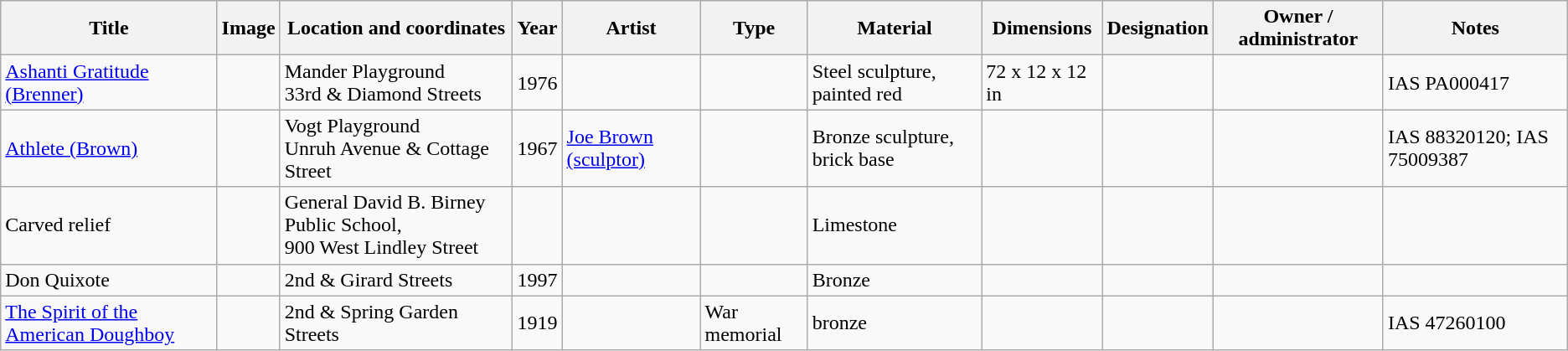<table class="wikitable sortable">
<tr>
<th>Title</th>
<th>Image</th>
<th>Location and coordinates</th>
<th>Year</th>
<th>Artist</th>
<th>Type</th>
<th>Material</th>
<th>Dimensions</th>
<th>Designation</th>
<th>Owner / administrator</th>
<th>Notes</th>
</tr>
<tr>
<td><a href='#'>Ashanti Gratitude (Brenner)</a></td>
<td></td>
<td>Mander Playground<br>33rd & Diamond Streets<br><small></small></td>
<td>1976</td>
<td></td>
<td></td>
<td>Steel sculpture, painted red</td>
<td>72 x 12 x 12 in</td>
<td></td>
<td></td>
<td>IAS PA000417</td>
</tr>
<tr>
<td><a href='#'>Athlete (Brown)</a></td>
<td></td>
<td>Vogt Playground<br> Unruh Avenue & Cottage Street<br><small></small></td>
<td>1967</td>
<td><a href='#'>Joe Brown (sculptor)</a></td>
<td></td>
<td>Bronze sculpture, brick base</td>
<td></td>
<td></td>
<td></td>
<td>IAS 88320120; IAS 75009387</td>
</tr>
<tr>
<td>Carved relief</td>
<td></td>
<td>General David B. Birney Public School,<br>900 West Lindley Street<br><small></small></td>
<td></td>
<td></td>
<td></td>
<td>Limestone</td>
<td></td>
<td></td>
<td></td>
<td></td>
</tr>
<tr>
<td>Don Quixote</td>
<td></td>
<td>2nd &  Girard Streets</td>
<td>1997</td>
<td></td>
<td></td>
<td>Bronze</td>
<td></td>
<td></td>
<td></td>
<td></td>
</tr>
<tr>
<td><a href='#'>The Spirit of the American Doughboy</a></td>
<td></td>
<td>2nd & Spring Garden Streets<br><small></small></td>
<td>1919</td>
<td></td>
<td>War memorial</td>
<td>bronze</td>
<td></td>
<td></td>
<td></td>
<td>IAS 47260100</td>
</tr>
</table>
